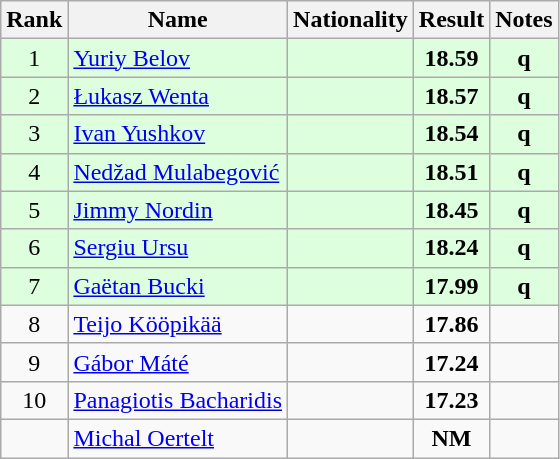<table class="wikitable sortable" style="text-align:center">
<tr>
<th>Rank</th>
<th>Name</th>
<th>Nationality</th>
<th>Result</th>
<th>Notes</th>
</tr>
<tr bgcolor=ddffdd>
<td>1</td>
<td align=left><a href='#'>Yuriy Belov</a></td>
<td align=left></td>
<td><strong>18.59</strong></td>
<td><strong>q</strong></td>
</tr>
<tr bgcolor=ddffdd>
<td>2</td>
<td align=left><a href='#'>Łukasz Wenta</a></td>
<td align=left></td>
<td><strong>18.57</strong></td>
<td><strong>q</strong></td>
</tr>
<tr bgcolor=ddffdd>
<td>3</td>
<td align=left><a href='#'>Ivan Yushkov</a></td>
<td align=left></td>
<td><strong>18.54</strong></td>
<td><strong>q</strong></td>
</tr>
<tr bgcolor=ddffdd>
<td>4</td>
<td align=left><a href='#'>Nedžad Mulabegović</a></td>
<td align=left></td>
<td><strong>18.51</strong></td>
<td><strong>q</strong></td>
</tr>
<tr bgcolor=ddffdd>
<td>5</td>
<td align=left><a href='#'>Jimmy Nordin</a></td>
<td align=left></td>
<td><strong>18.45</strong></td>
<td><strong>q</strong></td>
</tr>
<tr bgcolor=ddffdd>
<td>6</td>
<td align=left><a href='#'>Sergiu Ursu</a></td>
<td align=left></td>
<td><strong>18.24</strong></td>
<td><strong>q</strong></td>
</tr>
<tr bgcolor=ddffdd>
<td>7</td>
<td align=left><a href='#'>Gaëtan Bucki</a></td>
<td align=left></td>
<td><strong>17.99</strong></td>
<td><strong>q</strong></td>
</tr>
<tr>
<td>8</td>
<td align=left><a href='#'>Teijo Kööpikää</a></td>
<td align=left></td>
<td><strong>17.86</strong></td>
<td></td>
</tr>
<tr>
<td>9</td>
<td align=left><a href='#'>Gábor Máté</a></td>
<td align=left></td>
<td><strong>17.24</strong></td>
<td></td>
</tr>
<tr>
<td>10</td>
<td align=left><a href='#'>Panagiotis Bacharidis</a></td>
<td align=left></td>
<td><strong>17.23</strong></td>
<td></td>
</tr>
<tr>
<td></td>
<td align=left><a href='#'>Michal Oertelt</a></td>
<td align=left></td>
<td><strong>NM</strong></td>
<td></td>
</tr>
</table>
